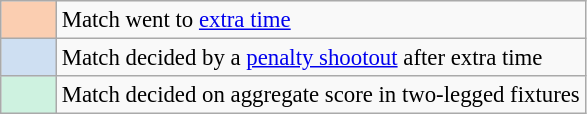<table class="wikitable" style="font-size:95%;">
<tr>
<td width="30px" style="background-color:#FBCEB1"></td>
<td>Match went to <a href='#'>extra time</a></td>
</tr>
<tr>
<td width="30px" style="background-color:#cedff2"></td>
<td>Match decided by a <a href='#'>penalty shootout</a> after extra time</td>
</tr>
<tr>
<td width="30px" style="background-color:#cef2e0"></td>
<td>Match decided on aggregate score in two-legged fixtures</td>
</tr>
</table>
